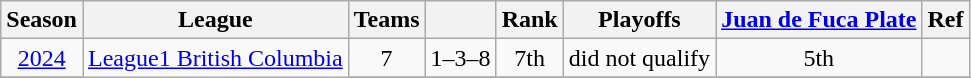<table class="wikitable" style="text-align: center;">
<tr>
<th>Season</th>
<th>League</th>
<th>Teams</th>
<th></th>
<th>Rank</th>
<th>Playoffs</th>
<th><a href='#'>Juan de Fuca Plate</a></th>
<th>Ref</th>
</tr>
<tr>
<td><a href='#'>2024</a></td>
<td rowspan="2"><a href='#'>League1 British Columbia</a></td>
<td>7</td>
<td>1–3–8</td>
<td>7th</td>
<td>did not qualify</td>
<td>5th</td>
<td></td>
</tr>
<tr>
</tr>
</table>
